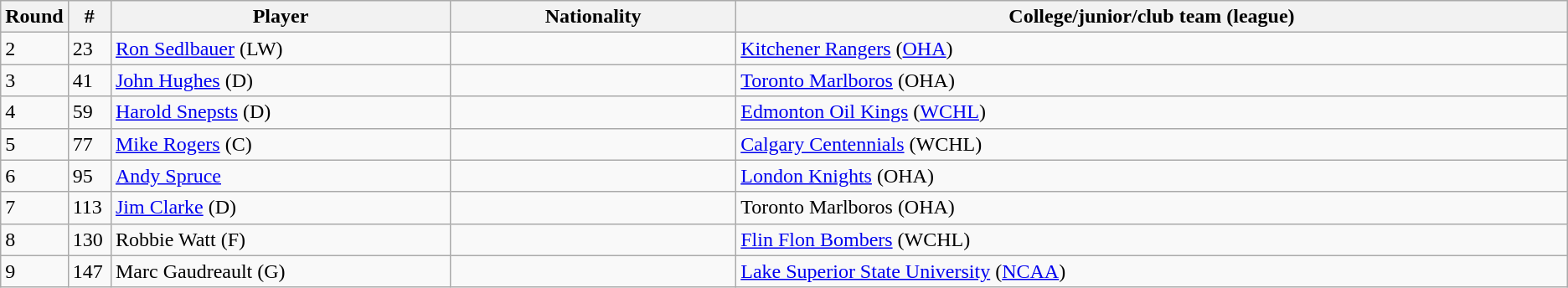<table class="wikitable">
<tr>
<th bgcolor="#DDDDFF" width="2.75%">Round</th>
<th bgcolor="#DDDDFF" width="2.75%">#</th>
<th bgcolor="#DDDDFF" width="22.0%">Player</th>
<th bgcolor="#DDDDFF" width="18.5%">Nationality</th>
<th bgcolor="#DDDDFF" width="100.0%">College/junior/club team (league)</th>
</tr>
<tr>
<td>2</td>
<td>23</td>
<td><a href='#'>Ron Sedlbauer</a> (LW)</td>
<td></td>
<td><a href='#'>Kitchener Rangers</a> (<a href='#'>OHA</a>)</td>
</tr>
<tr>
<td>3</td>
<td>41</td>
<td><a href='#'>John Hughes</a> (D)</td>
<td></td>
<td><a href='#'>Toronto Marlboros</a> (OHA)</td>
</tr>
<tr>
<td>4</td>
<td>59</td>
<td><a href='#'>Harold Snepsts</a> (D)</td>
<td></td>
<td><a href='#'>Edmonton Oil Kings</a> (<a href='#'>WCHL</a>)</td>
</tr>
<tr>
<td>5</td>
<td>77</td>
<td><a href='#'>Mike Rogers</a> (C)</td>
<td></td>
<td><a href='#'>Calgary Centennials</a> (WCHL)</td>
</tr>
<tr>
<td>6</td>
<td>95</td>
<td><a href='#'>Andy Spruce</a></td>
<td></td>
<td><a href='#'>London Knights</a> (OHA)</td>
</tr>
<tr>
<td>7</td>
<td>113</td>
<td><a href='#'>Jim Clarke</a> (D)</td>
<td></td>
<td>Toronto Marlboros (OHA)</td>
</tr>
<tr>
<td>8</td>
<td>130</td>
<td>Robbie Watt (F)</td>
<td></td>
<td><a href='#'>Flin Flon Bombers</a> (WCHL)</td>
</tr>
<tr>
<td>9</td>
<td>147</td>
<td>Marc Gaudreault (G)</td>
<td></td>
<td><a href='#'>Lake Superior State University</a> (<a href='#'>NCAA</a>)</td>
</tr>
</table>
